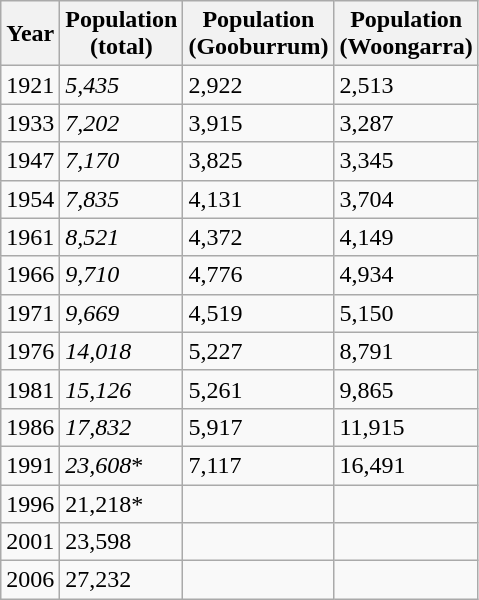<table class="wikitable">
<tr>
<th>Year</th>
<th>Population<br>(total)</th>
<th>Population<br>(Gooburrum)</th>
<th>Population<br>(Woongarra)</th>
</tr>
<tr>
<td>1921</td>
<td><em>5,435</em></td>
<td>2,922</td>
<td>2,513</td>
</tr>
<tr>
<td>1933</td>
<td><em>7,202</em></td>
<td>3,915</td>
<td>3,287</td>
</tr>
<tr>
<td>1947</td>
<td><em>7,170</em></td>
<td>3,825</td>
<td>3,345</td>
</tr>
<tr>
<td>1954</td>
<td><em>7,835</em></td>
<td>4,131</td>
<td>3,704</td>
</tr>
<tr>
<td>1961</td>
<td><em>8,521</em></td>
<td>4,372</td>
<td>4,149</td>
</tr>
<tr>
<td>1966</td>
<td><em>9,710</em></td>
<td>4,776</td>
<td>4,934</td>
</tr>
<tr>
<td>1971</td>
<td><em>9,669</em></td>
<td>4,519</td>
<td>5,150</td>
</tr>
<tr>
<td>1976</td>
<td><em>14,018</em></td>
<td>5,227</td>
<td>8,791</td>
</tr>
<tr>
<td>1981</td>
<td><em>15,126</em></td>
<td>5,261</td>
<td>9,865</td>
</tr>
<tr>
<td>1986</td>
<td><em>17,832</em></td>
<td>5,917</td>
<td>11,915</td>
</tr>
<tr>
<td>1991</td>
<td><em>23,608</em>*</td>
<td>7,117</td>
<td>16,491</td>
</tr>
<tr>
<td>1996</td>
<td>21,218*</td>
<td></td>
<td></td>
</tr>
<tr>
<td>2001</td>
<td>23,598</td>
<td></td>
<td></td>
</tr>
<tr>
<td>2006</td>
<td>27,232</td>
<td></td>
<td></td>
</tr>
</table>
